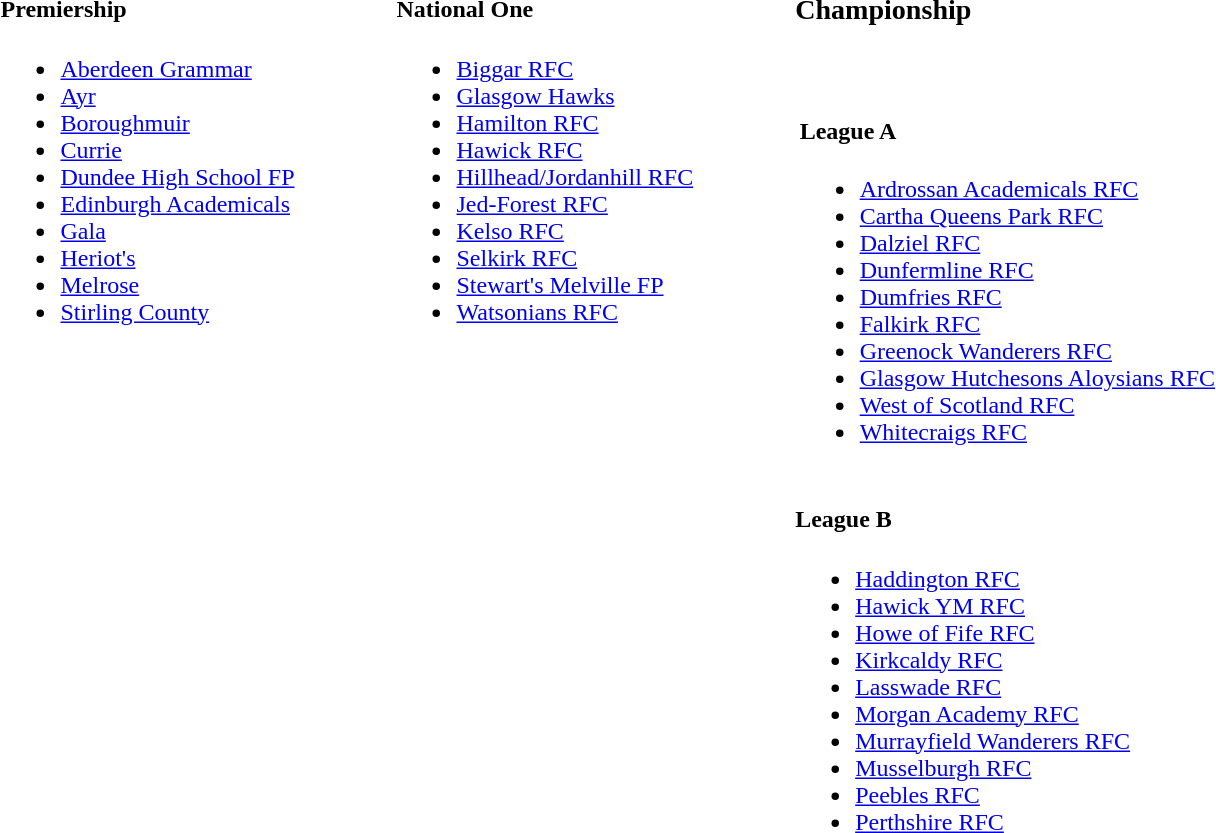<table>
<tr>
<td valign="top"><br><h4>Premiership</h4><ul><li><a href='#'>Aberdeen Grammar</a></li><li><a href='#'>Ayr</a></li><li><a href='#'>Boroughmuir</a></li><li><a href='#'>Currie</a></li><li><a href='#'>Dundee High School FP</a></li><li><a href='#'>Edinburgh Academicals</a></li><li><a href='#'>Gala</a></li><li><a href='#'>Heriot's</a></li><li><a href='#'>Melrose</a></li><li><a href='#'>Stirling County</a></li></ul></td>
<td width="60"> </td>
<td valign="top"><br><h4>National One</h4><ul><li><a href='#'>Biggar RFC</a></li><li><a href='#'>Glasgow Hawks</a></li><li><a href='#'>Hamilton RFC</a></li><li><a href='#'>Hawick RFC</a></li><li><a href='#'>Hillhead/Jordanhill RFC</a></li><li><a href='#'>Jed-Forest RFC</a></li><li><a href='#'>Kelso RFC</a></li><li><a href='#'>Selkirk RFC</a></li><li><a href='#'>Stewart's Melville FP</a></li><li><a href='#'>Watsonians RFC</a></li></ul></td>
<td width="60"> </td>
<td valign="top"><br><h3>Championship</h3><table>
<tr>
<td valign="top"><br><h4>League A</h4><ul><li><a href='#'>Ardrossan Academicals RFC</a></li><li><a href='#'>Cartha Queens Park RFC</a></li><li><a href='#'>Dalziel RFC</a></li><li><a href='#'>Dunfermline RFC</a></li><li><a href='#'>Dumfries RFC</a></li><li><a href='#'>Falkirk RFC</a></li><li><a href='#'>Greenock Wanderers RFC</a></li><li><a href='#'>Glasgow Hutchesons Aloysians RFC</a></li><li><a href='#'>West of Scotland RFC</a></li><li><a href='#'>Whitecraigs RFC</a></li></ul></td>
</tr>
</table>
<h4>League B</h4><ul><li><a href='#'>Haddington RFC</a></li><li><a href='#'>Hawick YM RFC</a></li><li><a href='#'>Howe of Fife RFC</a></li><li><a href='#'>Kirkcaldy RFC</a></li><li><a href='#'>Lasswade RFC</a></li><li><a href='#'>Morgan Academy RFC</a></li><li><a href='#'>Murrayfield Wanderers RFC</a></li><li><a href='#'>Musselburgh RFC</a></li><li><a href='#'>Peebles RFC</a></li><li><a href='#'>Perthshire RFC</a></li></ul></td>
</tr>
</table>
